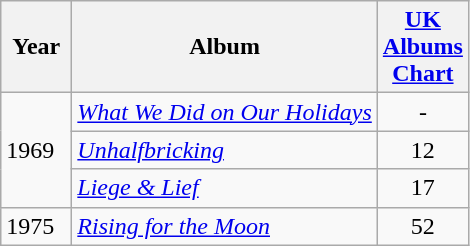<table class="wikitable">
<tr>
<th width="40">Year</th>
<th>Album</th>
<th width="40"><a href='#'>UK Albums Chart</a></th>
</tr>
<tr>
<td rowspan="3">1969</td>
<td><em><a href='#'>What We Did on Our Holidays</a></em></td>
<td align="center">-</td>
</tr>
<tr>
<td><em><a href='#'>Unhalfbricking</a></em></td>
<td align="center">12</td>
</tr>
<tr>
<td><em><a href='#'>Liege & Lief</a></em></td>
<td align="center">17</td>
</tr>
<tr>
<td>1975</td>
<td><em><a href='#'>Rising for the Moon</a></em></td>
<td align="center">52</td>
</tr>
</table>
